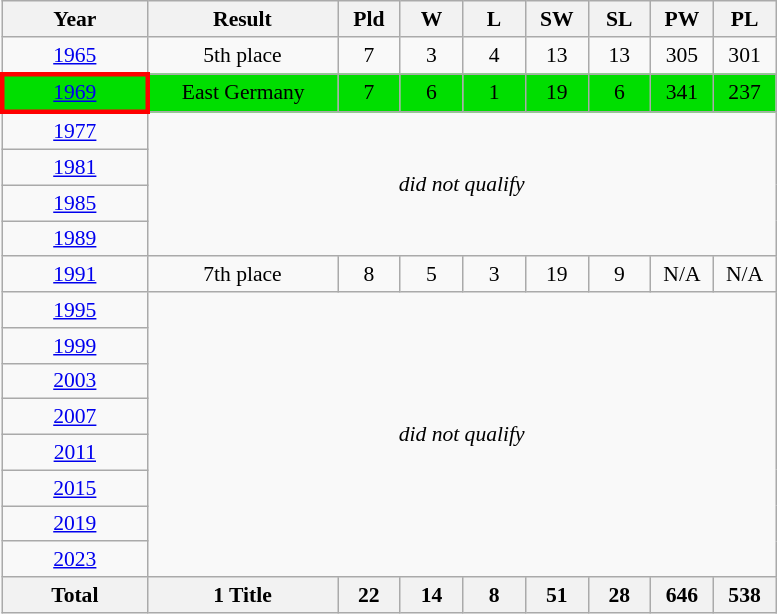<table class="wikitable" style="text-align: center;font-size:90%;">
<tr>
<th width=90>Year</th>
<th width=120>Result</th>
<th width=35>Pld</th>
<th width=35>W</th>
<th width=35>L</th>
<th width=35>SW</th>
<th width=35>SL</th>
<th width=35>PW</th>
<th width=35>PL</th>
</tr>
<tr>
<td> <a href='#'>1965</a></td>
<td>5th place</td>
<td>7</td>
<td>3</td>
<td>4</td>
<td>13</td>
<td>13</td>
<td>305</td>
<td>301</td>
</tr>
<tr bgcolor=GoldEast Germany>
<td style="border: 3px solid red"> <a href='#'>1969</a></td>
<td>East Germany</td>
<td>7</td>
<td>6</td>
<td>1</td>
<td>19</td>
<td>6</td>
<td>341</td>
<td>237</td>
</tr>
<tr>
<td> <a href='#'>1977</a></td>
<td rowspan=4 colspan=8><em>did not qualify</em></td>
</tr>
<tr>
<td> <a href='#'>1981</a></td>
</tr>
<tr>
<td> <a href='#'>1985</a></td>
</tr>
<tr>
<td> <a href='#'>1989</a></td>
</tr>
<tr>
<td> <a href='#'>1991</a></td>
<td>7th place</td>
<td>8</td>
<td>5</td>
<td>3</td>
<td>19</td>
<td>9</td>
<td>N/A</td>
<td>N/A</td>
</tr>
<tr>
<td> <a href='#'>1995</a></td>
<td rowspan=8 colspan=8><em>did not qualify</em></td>
</tr>
<tr>
<td> <a href='#'>1999</a></td>
</tr>
<tr>
<td> <a href='#'>2003</a></td>
</tr>
<tr>
<td> <a href='#'>2007</a></td>
</tr>
<tr>
<td> <a href='#'>2011</a></td>
</tr>
<tr>
<td> <a href='#'>2015</a></td>
</tr>
<tr>
<td> <a href='#'>2019</a></td>
</tr>
<tr>
<td> <a href='#'>2023</a></td>
</tr>
<tr>
<th>Total</th>
<th>1 Title</th>
<th>22</th>
<th>14</th>
<th>8</th>
<th>51</th>
<th>28</th>
<th>646</th>
<th>538</th>
</tr>
</table>
